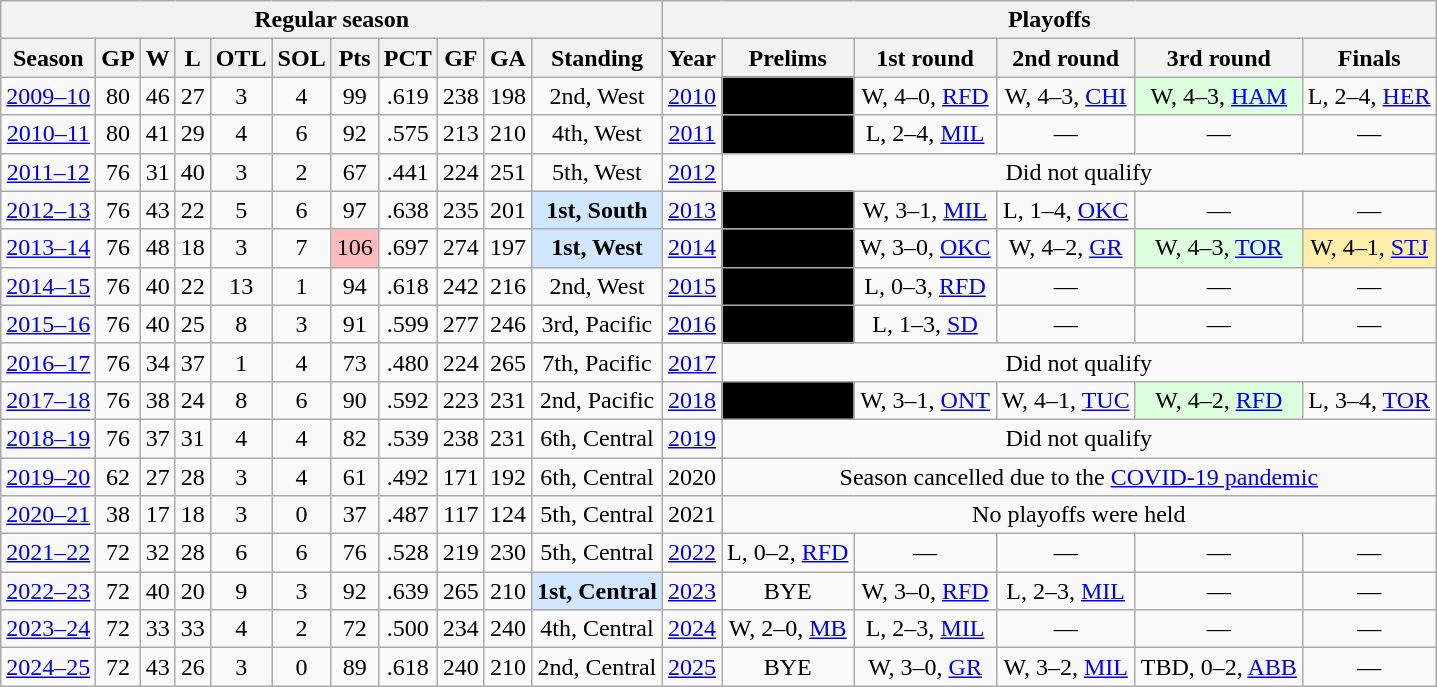<table class="wikitable" style="text-align:center; font-size:100%">
<tr>
<th colspan=11>Regular season</th>
<th colspan=6>Playoffs</th>
</tr>
<tr>
<th>Season</th>
<th>GP</th>
<th>W</th>
<th>L</th>
<th>OTL</th>
<th>SOL</th>
<th>Pts</th>
<th>PCT</th>
<th>GF</th>
<th>GA</th>
<th>Standing</th>
<th>Year</th>
<th>Prelims</th>
<th>1st round</th>
<th>2nd round</th>
<th>3rd round</th>
<th>Finals</th>
</tr>
<tr>
<td><a href='#'>2009–10</a></td>
<td>80</td>
<td>46</td>
<td>27</td>
<td>3</td>
<td>4</td>
<td>99</td>
<td>.619</td>
<td>238</td>
<td>198</td>
<td>2nd, West</td>
<td><a href='#'>2010</a></td>
<td bgcolor=#000000>—</td>
<td>W, 4–0, <a href='#'>RFD</a></td>
<td>W, 4–3, <a href='#'>CHI</a></td>
<td bgcolor="#ddffdd">W, 4–3, <a href='#'>HAM</a></td>
<td>L, 2–4, <a href='#'>HER</a></td>
</tr>
<tr>
<td><a href='#'>2010–11</a></td>
<td>80</td>
<td>41</td>
<td>29</td>
<td>4</td>
<td>6</td>
<td>92</td>
<td>.575</td>
<td>213</td>
<td>210</td>
<td>4th, West</td>
<td><a href='#'>2011</a></td>
<td bgcolor=#000000>—</td>
<td>L, 2–4, <a href='#'>MIL</a></td>
<td>—</td>
<td>—</td>
<td>—</td>
</tr>
<tr>
<td><a href='#'>2011–12</a></td>
<td>76</td>
<td>31</td>
<td>40</td>
<td>3</td>
<td>2</td>
<td>67</td>
<td>.441</td>
<td>224</td>
<td>251</td>
<td>5th, West</td>
<td><a href='#'>2012</a></td>
<td colspan=5>Did not qualify</td>
</tr>
<tr>
<td><a href='#'>2012–13</a></td>
<td>76</td>
<td>43</td>
<td>22</td>
<td>5</td>
<td>6</td>
<td>97</td>
<td>.638</td>
<td>235</td>
<td>201</td>
<td bgcolor="#d0e7ff"><strong>1st, South</strong></td>
<td><a href='#'>2013</a></td>
<td bgcolor=#000000>—</td>
<td>W, 3–1, <a href='#'>MIL</a></td>
<td>L, 1–4, <a href='#'>OKC</a></td>
<td>—</td>
<td>—</td>
</tr>
<tr>
<td><a href='#'>2013–14</a></td>
<td>76</td>
<td>48</td>
<td>18</td>
<td>3</td>
<td>7</td>
<td bgcolor="#ffbbbb">106</td>
<td>.697</td>
<td>274</td>
<td>197</td>
<td bgcolor="#d0e7ff"><strong>1st, West</strong></td>
<td><a href='#'>2014</a></td>
<td bgcolor=#000000>—</td>
<td>W, 3–0, <a href='#'>OKC</a></td>
<td>W, 4–2, <a href='#'>GR</a></td>
<td bgcolor="#ddffdd">W, 4–3, <a href='#'>TOR</a></td>
<td bgcolor="#ffeeaa">W, 4–1, <a href='#'>STJ</a></td>
</tr>
<tr>
<td><a href='#'>2014–15</a></td>
<td>76</td>
<td>40</td>
<td>22</td>
<td>13</td>
<td>1</td>
<td>94</td>
<td>.618</td>
<td>242</td>
<td>216</td>
<td>2nd, West</td>
<td><a href='#'>2015</a></td>
<td bgcolor=#000000>—</td>
<td>L, 0–3, <a href='#'>RFD</a></td>
<td>—</td>
<td>—</td>
<td>—</td>
</tr>
<tr>
<td><a href='#'>2015–16</a></td>
<td>76</td>
<td>40</td>
<td>25</td>
<td>8</td>
<td>3</td>
<td>91</td>
<td>.599</td>
<td>277</td>
<td>246</td>
<td>3rd, Pacific</td>
<td><a href='#'>2016</a></td>
<td bgcolor=#000000>—</td>
<td>L, 1–3, <a href='#'>SD</a></td>
<td>—</td>
<td>—</td>
<td>—</td>
</tr>
<tr>
<td><a href='#'>2016–17</a></td>
<td>76</td>
<td>34</td>
<td>37</td>
<td>1</td>
<td>4</td>
<td>73</td>
<td>.480</td>
<td>224</td>
<td>265</td>
<td>7th, Pacific</td>
<td><a href='#'>2017</a></td>
<td colspan=5>Did not qualify</td>
</tr>
<tr>
<td><a href='#'>2017–18</a></td>
<td>76</td>
<td>38</td>
<td>24</td>
<td>8</td>
<td>6</td>
<td>90</td>
<td>.592</td>
<td>223</td>
<td>231</td>
<td>2nd, Pacific</td>
<td><a href='#'>2018</a></td>
<td bgcolor=#000000>—</td>
<td>W, 3–1, <a href='#'>ONT</a></td>
<td>W, 4–1, <a href='#'>TUC</a></td>
<td bgcolor="#ddffdd">W, 4–2, <a href='#'>RFD</a></td>
<td>L, 3–4, <a href='#'>TOR</a></td>
</tr>
<tr>
<td><a href='#'>2018–19</a></td>
<td>76</td>
<td>37</td>
<td>31</td>
<td>4</td>
<td>4</td>
<td>82</td>
<td>.539</td>
<td>238</td>
<td>231</td>
<td>6th, Central</td>
<td><a href='#'>2019</a></td>
<td colspan=5>Did not qualify</td>
</tr>
<tr>
<td><a href='#'>2019–20</a></td>
<td>62</td>
<td>27</td>
<td>28</td>
<td>3</td>
<td>4</td>
<td>61</td>
<td>.492</td>
<td>171</td>
<td>192</td>
<td>6th, Central</td>
<td>2020</td>
<td colspan="5">Season cancelled due to the <a href='#'>COVID-19 pandemic</a></td>
</tr>
<tr>
<td><a href='#'>2020–21</a></td>
<td>38</td>
<td>17</td>
<td>18</td>
<td>3</td>
<td>0</td>
<td>37</td>
<td>.487</td>
<td>117</td>
<td>124</td>
<td>5th, Central</td>
<td>2021</td>
<td colspan="5">No playoffs were held</td>
</tr>
<tr>
<td><a href='#'>2021–22</a></td>
<td>72</td>
<td>32</td>
<td>28</td>
<td>6</td>
<td>6</td>
<td>76</td>
<td>.528</td>
<td>219</td>
<td>230</td>
<td>5th, Central</td>
<td><a href='#'>2022</a></td>
<td>L, 0–2, <a href='#'>RFD</a></td>
<td>—</td>
<td>—</td>
<td>—</td>
<td>—</td>
</tr>
<tr>
<td><a href='#'>2022–23</a></td>
<td>72</td>
<td>40</td>
<td>20</td>
<td>9</td>
<td>3</td>
<td>92</td>
<td>.639</td>
<td>265</td>
<td>210</td>
<td bgcolor="#d0e7ff"><strong>1st, Central</strong></td>
<td><a href='#'>2023</a></td>
<td>BYE</td>
<td>W, 3–0, <a href='#'>RFD</a></td>
<td>L, 2–3, <a href='#'>MIL</a></td>
<td>—</td>
<td>—</td>
</tr>
<tr>
<td><a href='#'>2023–24</a></td>
<td>72</td>
<td>33</td>
<td>33</td>
<td>4</td>
<td>2</td>
<td>72</td>
<td>.500</td>
<td>234</td>
<td>240</td>
<td>4th, Central</td>
<td><a href='#'>2024</a></td>
<td>W, 2–0, <a href='#'>MB</a></td>
<td>L, 2–3, <a href='#'>MIL</a></td>
<td>—</td>
<td>—</td>
<td>—</td>
</tr>
<tr>
<td><a href='#'>2024–25</a></td>
<td>72</td>
<td>43</td>
<td>26</td>
<td>3</td>
<td>0</td>
<td>89</td>
<td>.618</td>
<td>240</td>
<td>210</td>
<td>2nd, Central</td>
<td><a href='#'>2025</a></td>
<td>BYE</td>
<td>W, 3–0, <a href='#'>GR</a></td>
<td>W, 3–2, <a href='#'>MIL</a></td>
<td>TBD, 0–2, <a href='#'>ABB</a></td>
<td>—</td>
</tr>
</table>
